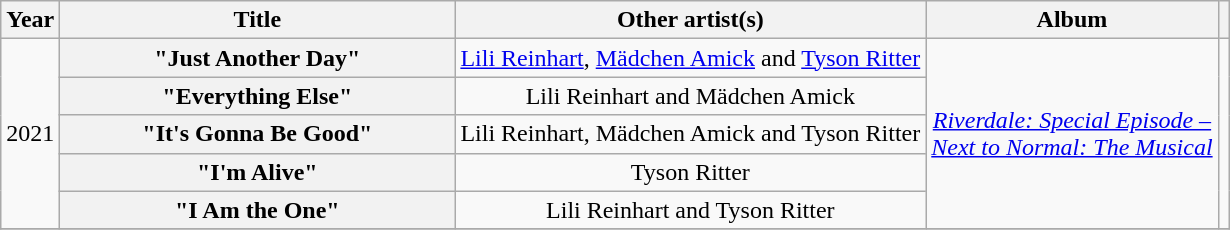<table class="wikitable plainrowheaders" style="text-align:center;">
<tr>
<th scope="col">Year</th>
<th scope="col" style="width:16em;">Title</th>
<th scope="col">Other artist(s)</th>
<th scope="col">Album</th>
<th></th>
</tr>
<tr>
<td rowspan="5">2021</td>
<th scope="row">"Just Another Day"</th>
<td><a href='#'>Lili Reinhart</a>, <a href='#'>Mädchen Amick</a> and <a href='#'>Tyson Ritter</a></td>
<td rowspan="5"><em><a href='#'>Riverdale: Special Episode – <br> Next to Normal: The Musical</a></em></td>
<td rowspan="5"></td>
</tr>
<tr>
<th scope="row">"Everything Else"</th>
<td>Lili Reinhart and Mädchen Amick</td>
</tr>
<tr>
<th scope="row">"It's Gonna Be Good"</th>
<td>Lili Reinhart, Mädchen Amick and Tyson Ritter</td>
</tr>
<tr>
<th scope="row">"I'm Alive"</th>
<td>Tyson Ritter</td>
</tr>
<tr>
<th scope="row">"I Am the One"</th>
<td>Lili Reinhart and Tyson Ritter</td>
</tr>
<tr>
</tr>
</table>
